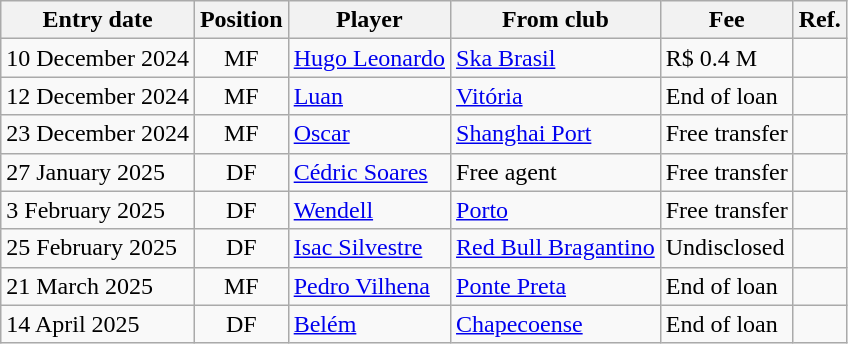<table class="wikitable sortable">
<tr>
<th><strong>Entry date</strong></th>
<th><strong>Position</strong></th>
<th><strong>Player</strong></th>
<th><strong>From club</strong></th>
<th><strong>Fee</strong></th>
<th><strong>Ref.</strong></th>
</tr>
<tr>
<td>10 December 2024</td>
<td style="text-align:center;">MF</td>
<td style="text-align:left;"> <a href='#'>Hugo Leonardo</a></td>
<td style="text-align:left;"> <a href='#'>Ska Brasil</a></td>
<td>R$ 0.4 M</td>
<td></td>
</tr>
<tr>
<td>12 December 2024</td>
<td style="text-align:center;">MF</td>
<td style="text-align:left;"> <a href='#'>Luan</a></td>
<td style="text-align:left;"> <a href='#'>Vitória</a></td>
<td>End of loan</td>
<td></td>
</tr>
<tr>
<td>23 December 2024</td>
<td style="text-align:center;">MF</td>
<td style="text-align:left;"> <a href='#'>Oscar</a></td>
<td style="text-align:left;"> <a href='#'>Shanghai Port</a></td>
<td>Free transfer</td>
<td></td>
</tr>
<tr>
<td>27 January 2025</td>
<td style="text-align:center;">DF</td>
<td style="text-align:left;"> <a href='#'>Cédric Soares</a></td>
<td style="text-align:left;">Free agent</td>
<td>Free transfer</td>
<td></td>
</tr>
<tr>
<td>3 February 2025</td>
<td style="text-align:center;">DF</td>
<td style="text-align:left;"> <a href='#'>Wendell</a></td>
<td style="text-align:left;"> <a href='#'>Porto</a></td>
<td>Free transfer</td>
<td></td>
</tr>
<tr>
<td>25 February 2025</td>
<td style="text-align:center;">DF</td>
<td style="text-align:left;"> <a href='#'>Isac Silvestre</a></td>
<td style="text-align:left;"> <a href='#'>Red Bull Bragantino</a></td>
<td>Undisclosed</td>
<td></td>
</tr>
<tr>
<td>21 March 2025</td>
<td style="text-align:center;">MF</td>
<td style="text-align:left;"> <a href='#'>Pedro Vilhena</a></td>
<td style="text-align:left;"> <a href='#'>Ponte Preta</a></td>
<td>End of loan</td>
<td></td>
</tr>
<tr>
<td>14 April 2025</td>
<td style="text-align:center;">DF</td>
<td style="text-align:left;"> <a href='#'>Belém</a></td>
<td style="text-align:left;"> <a href='#'>Chapecoense</a></td>
<td>End of loan</td>
<td></td>
</tr>
</table>
